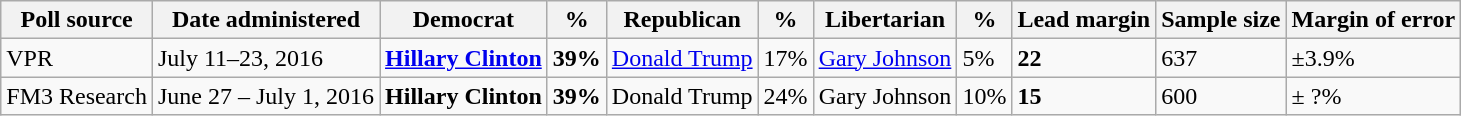<table class="wikitable">
<tr valign=bottom>
<th>Poll source</th>
<th>Date administered</th>
<th>Democrat</th>
<th>%</th>
<th>Republican</th>
<th>%</th>
<th>Libertarian</th>
<th>%</th>
<th>Lead margin</th>
<th>Sample size</th>
<th>Margin of error</th>
</tr>
<tr>
<td>VPR</td>
<td>July 11–23, 2016</td>
<td><strong><a href='#'>Hillary Clinton</a></strong></td>
<td><strong>39%</strong></td>
<td><a href='#'>Donald Trump</a></td>
<td>17%</td>
<td><a href='#'>Gary Johnson</a></td>
<td>5%</td>
<td><strong>22</strong></td>
<td>637</td>
<td>±3.9%</td>
</tr>
<tr>
<td>FM3 Research</td>
<td>June 27 – July 1, 2016</td>
<td><strong>Hillary Clinton</strong></td>
<td><strong>39%</strong></td>
<td>Donald Trump</td>
<td>24%</td>
<td>Gary Johnson</td>
<td>10%</td>
<td><strong>15</strong></td>
<td>600</td>
<td>± ?%</td>
</tr>
</table>
